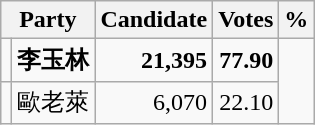<table class="wikitable">
<tr>
<th colspan="2">Party</th>
<th>Candidate</th>
<th>Votes</th>
<th>%</th>
</tr>
<tr>
<td></td>
<td><strong>李玉林</strong></td>
<td align="right"><strong>21,395</strong></td>
<td align="right"><strong>77.90</strong></td>
</tr>
<tr>
<td></td>
<td>歐老萊</td>
<td align="right">6,070</td>
<td align="right">22.10</td>
</tr>
</table>
